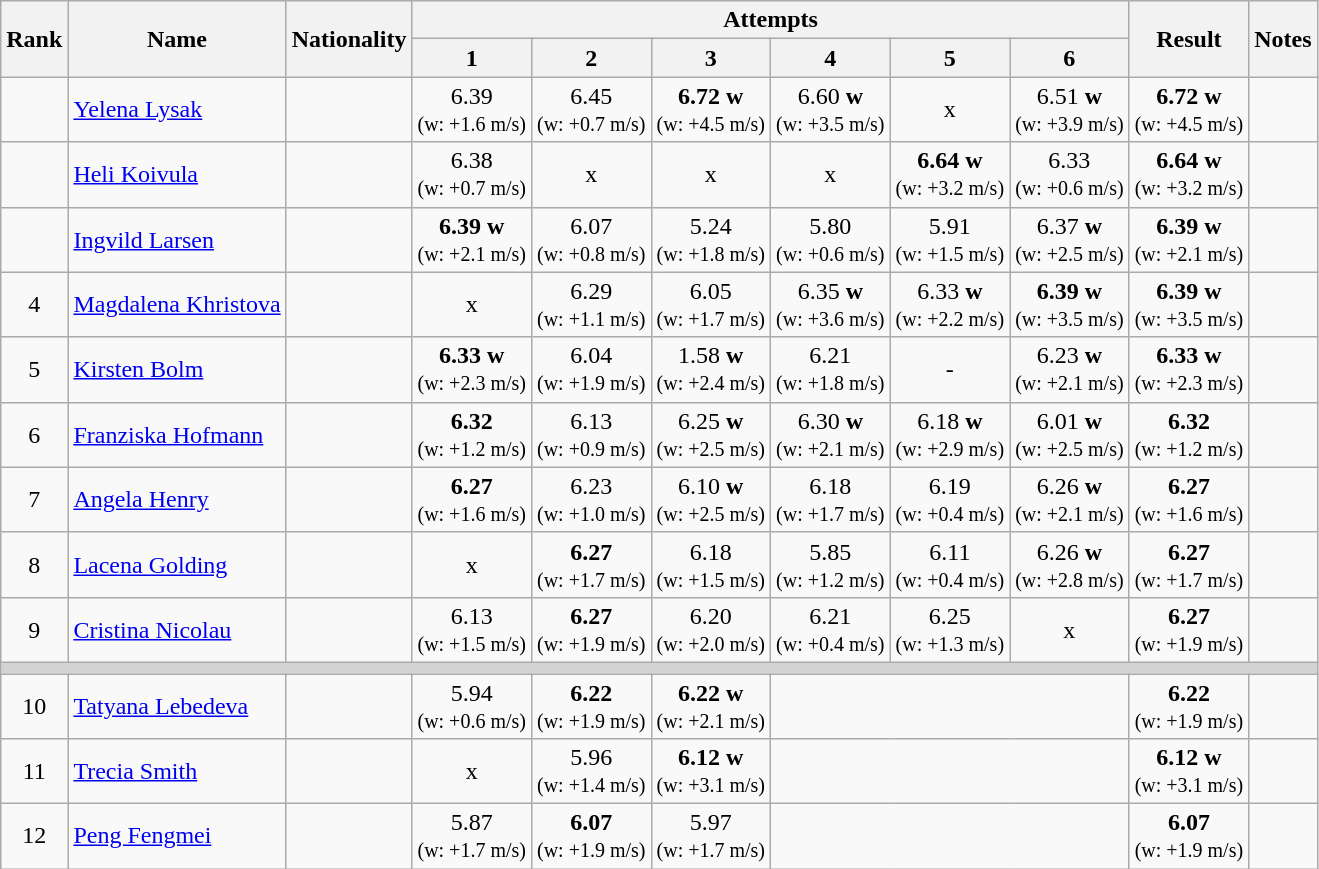<table class="wikitable sortable" style="text-align:center">
<tr>
<th rowspan=2>Rank</th>
<th rowspan=2>Name</th>
<th rowspan=2>Nationality</th>
<th colspan=6>Attempts</th>
<th rowspan=2>Result</th>
<th rowspan=2>Notes</th>
</tr>
<tr>
<th>1</th>
<th>2</th>
<th>3</th>
<th>4</th>
<th>5</th>
<th>6</th>
</tr>
<tr>
<td></td>
<td align=left><a href='#'>Yelena Lysak</a></td>
<td align=left></td>
<td>6.39<br><small>(w: +1.6 m/s)</small></td>
<td>6.45<br><small>(w: +0.7 m/s)</small></td>
<td><strong>6.72</strong> <strong>w</strong> <br><small>(w: +4.5 m/s)</small></td>
<td>6.60 <strong>w</strong> <br><small>(w: +3.5 m/s)</small></td>
<td>x</td>
<td>6.51 <strong>w</strong> <br><small>(w: +3.9 m/s)</small></td>
<td><strong>6.72</strong>  <strong>w</strong> <br><small>(w: +4.5 m/s)</small></td>
<td></td>
</tr>
<tr>
<td></td>
<td align=left><a href='#'>Heli Koivula</a></td>
<td align=left></td>
<td>6.38<br><small>(w: +0.7 m/s)</small></td>
<td>x</td>
<td>x</td>
<td>x</td>
<td><strong>6.64</strong> <strong>w</strong> <br><small>(w: +3.2 m/s)</small></td>
<td>6.33<br><small>(w: +0.6 m/s)</small></td>
<td><strong>6.64</strong>  <strong>w</strong> <br><small>(w: +3.2 m/s)</small></td>
<td></td>
</tr>
<tr>
<td></td>
<td align=left><a href='#'>Ingvild Larsen</a></td>
<td align=left></td>
<td><strong>6.39</strong> <strong>w</strong> <br><small>(w: +2.1 m/s)</small></td>
<td>6.07<br><small>(w: +0.8 m/s)</small></td>
<td>5.24<br><small>(w: +1.8 m/s)</small></td>
<td>5.80<br><small>(w: +0.6 m/s)</small></td>
<td>5.91<br><small>(w: +1.5 m/s)</small></td>
<td>6.37 <strong>w</strong> <br><small>(w: +2.5 m/s)</small></td>
<td><strong>6.39</strong>  <strong>w</strong> <br><small>(w: +2.1 m/s)</small></td>
<td></td>
</tr>
<tr>
<td>4</td>
<td align=left><a href='#'>Magdalena Khristova</a></td>
<td align=left></td>
<td>x</td>
<td>6.29<br><small>(w: +1.1 m/s)</small></td>
<td>6.05<br><small>(w: +1.7 m/s)</small></td>
<td>6.35 <strong>w</strong> <br><small>(w: +3.6 m/s)</small></td>
<td>6.33 <strong>w</strong> <br><small>(w: +2.2 m/s)</small></td>
<td><strong>6.39</strong> <strong>w</strong> <br><small>(w: +3.5 m/s)</small></td>
<td><strong>6.39</strong>  <strong>w</strong> <br><small>(w: +3.5 m/s)</small></td>
<td></td>
</tr>
<tr>
<td>5</td>
<td align=left><a href='#'>Kirsten Bolm</a></td>
<td align=left></td>
<td><strong>6.33</strong> <strong>w</strong> <br><small>(w: +2.3 m/s)</small></td>
<td>6.04<br><small>(w: +1.9 m/s)</small></td>
<td>1.58 <strong>w</strong> <br><small>(w: +2.4 m/s)</small></td>
<td>6.21<br><small>(w: +1.8 m/s)</small></td>
<td>-</td>
<td>6.23 <strong>w</strong> <br><small>(w: +2.1 m/s)</small></td>
<td><strong>6.33</strong>  <strong>w</strong> <br><small>(w: +2.3 m/s)</small></td>
<td></td>
</tr>
<tr>
<td>6</td>
<td align=left><a href='#'>Franziska Hofmann</a></td>
<td align=left></td>
<td><strong>6.32</strong><br><small>(w: +1.2 m/s)</small></td>
<td>6.13<br><small>(w: +0.9 m/s)</small></td>
<td>6.25 <strong>w</strong> <br><small>(w: +2.5 m/s)</small></td>
<td>6.30 <strong>w</strong> <br><small>(w: +2.1 m/s)</small></td>
<td>6.18 <strong>w</strong> <br><small>(w: +2.9 m/s)</small></td>
<td>6.01 <strong>w</strong> <br><small>(w: +2.5 m/s)</small></td>
<td><strong>6.32</strong> <br><small>(w: +1.2 m/s)</small></td>
<td></td>
</tr>
<tr>
<td>7</td>
<td align=left><a href='#'>Angela Henry</a></td>
<td align=left></td>
<td><strong>6.27</strong><br><small>(w: +1.6 m/s)</small></td>
<td>6.23<br><small>(w: +1.0 m/s)</small></td>
<td>6.10 <strong>w</strong> <br><small>(w: +2.5 m/s)</small></td>
<td>6.18<br><small>(w: +1.7 m/s)</small></td>
<td>6.19<br><small>(w: +0.4 m/s)</small></td>
<td>6.26 <strong>w</strong> <br><small>(w: +2.1 m/s)</small></td>
<td><strong>6.27</strong> <br><small>(w: +1.6 m/s)</small></td>
<td></td>
</tr>
<tr>
<td>8</td>
<td align=left><a href='#'>Lacena Golding</a></td>
<td align=left></td>
<td>x</td>
<td><strong>6.27</strong><br><small>(w: +1.7 m/s)</small></td>
<td>6.18<br><small>(w: +1.5 m/s)</small></td>
<td>5.85<br><small>(w: +1.2 m/s)</small></td>
<td>6.11<br><small>(w: +0.4 m/s)</small></td>
<td>6.26 <strong>w</strong> <br><small>(w: +2.8 m/s)</small></td>
<td><strong>6.27</strong> <br><small>(w: +1.7 m/s)</small></td>
<td></td>
</tr>
<tr>
<td>9</td>
<td align=left><a href='#'>Cristina Nicolau</a></td>
<td align=left></td>
<td>6.13<br><small>(w: +1.5 m/s)</small></td>
<td><strong>6.27</strong><br><small>(w: +1.9 m/s)</small></td>
<td>6.20<br><small>(w: +2.0 m/s)</small></td>
<td>6.21<br><small>(w: +0.4 m/s)</small></td>
<td>6.25<br><small>(w: +1.3 m/s)</small></td>
<td>x</td>
<td><strong>6.27</strong> <br><small>(w: +1.9 m/s)</small></td>
<td></td>
</tr>
<tr>
<td colspan=11 bgcolor=lightgray></td>
</tr>
<tr>
<td>10</td>
<td align=left><a href='#'>Tatyana Lebedeva</a></td>
<td align=left></td>
<td>5.94<br><small>(w: +0.6 m/s)</small></td>
<td><strong>6.22</strong><br><small>(w: +1.9 m/s)</small></td>
<td><strong>6.22</strong> <strong>w</strong> <br><small>(w: +2.1 m/s)</small></td>
<td colspan=3></td>
<td><strong>6.22</strong> <br><small>(w: +1.9 m/s)</small></td>
<td></td>
</tr>
<tr>
<td>11</td>
<td align=left><a href='#'>Trecia Smith</a></td>
<td align=left></td>
<td>x</td>
<td>5.96<br><small>(w: +1.4 m/s)</small></td>
<td><strong>6.12</strong> <strong>w</strong> <br><small>(w: +3.1 m/s)</small></td>
<td colspan=3></td>
<td><strong>6.12</strong>  <strong>w</strong> <br><small>(w: +3.1 m/s)</small></td>
<td></td>
</tr>
<tr>
<td>12</td>
<td align=left><a href='#'>Peng Fengmei</a></td>
<td align=left></td>
<td>5.87<br><small>(w: +1.7 m/s)</small></td>
<td><strong>6.07</strong><br><small>(w: +1.9 m/s)</small></td>
<td>5.97<br><small>(w: +1.7 m/s)</small></td>
<td colspan=3></td>
<td><strong>6.07</strong> <br><small>(w: +1.9 m/s)</small></td>
<td></td>
</tr>
</table>
